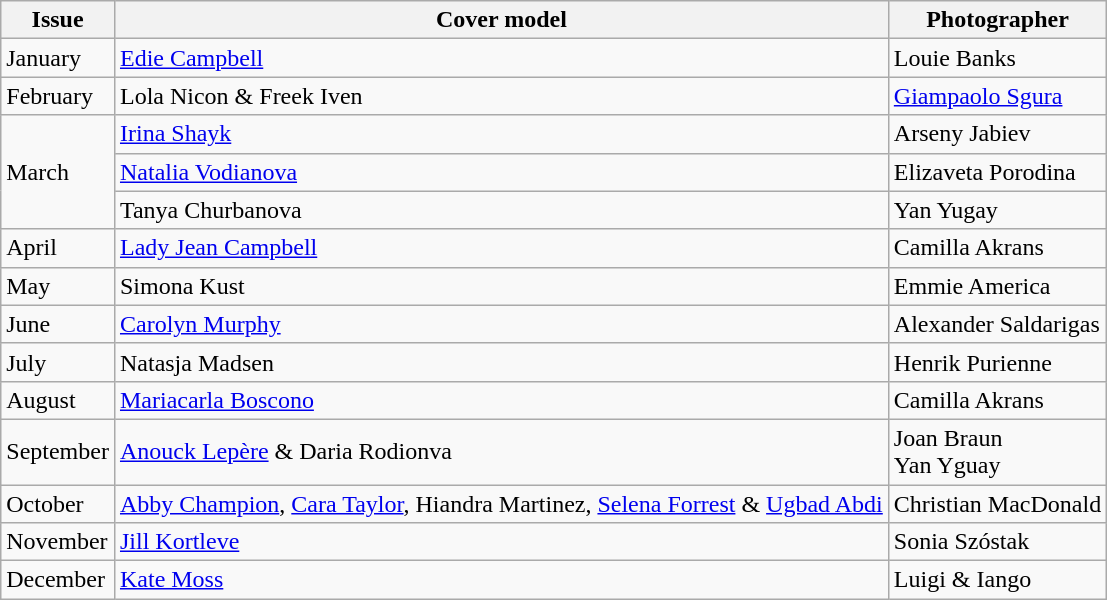<table class="sortable wikitable">
<tr>
<th>Issue</th>
<th>Cover model</th>
<th>Photographer</th>
</tr>
<tr>
<td>January</td>
<td><a href='#'>Edie Campbell</a></td>
<td>Louie Banks</td>
</tr>
<tr>
<td>February</td>
<td>Lola Nicon & Freek Iven</td>
<td><a href='#'>Giampaolo Sgura</a></td>
</tr>
<tr>
<td rowspan=3>March</td>
<td><a href='#'>Irina Shayk</a></td>
<td>Arseny Jabiev</td>
</tr>
<tr>
<td><a href='#'>Natalia Vodianova</a></td>
<td>Elizaveta Porodina</td>
</tr>
<tr>
<td>Tanya Churbanova</td>
<td>Yan Yugay</td>
</tr>
<tr>
<td>April</td>
<td><a href='#'>Lady Jean Campbell</a></td>
<td>Camilla Akrans</td>
</tr>
<tr>
<td>May</td>
<td>Simona Kust</td>
<td>Emmie America</td>
</tr>
<tr>
<td>June</td>
<td><a href='#'>Carolyn Murphy</a></td>
<td>Alexander Saldarigas</td>
</tr>
<tr>
<td>July</td>
<td>Natasja Madsen</td>
<td>Henrik Purienne</td>
</tr>
<tr>
<td>August</td>
<td><a href='#'>Mariacarla Boscono</a></td>
<td>Camilla Akrans</td>
</tr>
<tr>
<td>September</td>
<td><a href='#'>Anouck Lepère</a> & Daria Rodionva</td>
<td>Joan Braun<br>Yan Yguay</td>
</tr>
<tr>
<td>October</td>
<td><a href='#'>Abby Champion</a>, <a href='#'>Cara Taylor</a>, Hiandra Martinez, <a href='#'>Selena Forrest</a> & <a href='#'>Ugbad Abdi</a></td>
<td>Christian MacDonald</td>
</tr>
<tr>
<td>November</td>
<td><a href='#'>Jill Kortleve</a></td>
<td>Sonia Szóstak</td>
</tr>
<tr>
<td>December</td>
<td><a href='#'>Kate Moss</a></td>
<td>Luigi & Iango</td>
</tr>
</table>
